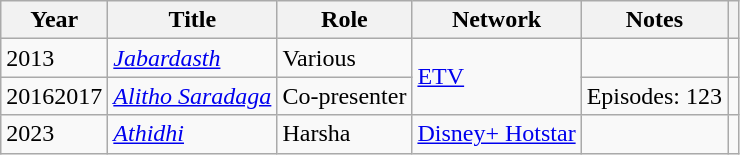<table class="wikitable sortable plainrowheaders">
<tr>
<th scope="col">Year</th>
<th scope="col">Title</th>
<th scope="col">Role</th>
<th scope="col">Network</th>
<th scope="col" class="unsortable">Notes</th>
<th scope="col" class="unsortable"></th>
</tr>
<tr>
<td>2013</td>
<td><a href='#'><em>Jabardasth</em></a></td>
<td>Various</td>
<td rowspan="2"><a href='#'>ETV</a></td>
<td></td>
<td></td>
</tr>
<tr>
<td>20162017</td>
<td><em><a href='#'>Alitho Saradaga</a></em></td>
<td>Co-presenter</td>
<td>Episodes: 123</td>
<td></td>
</tr>
<tr>
<td>2023</td>
<td scope="row"><a href='#'><em>Athidhi</em></a></td>
<td>Harsha</td>
<td><a href='#'>Disney+ Hotstar</a></td>
<td></td>
<td></td>
</tr>
</table>
